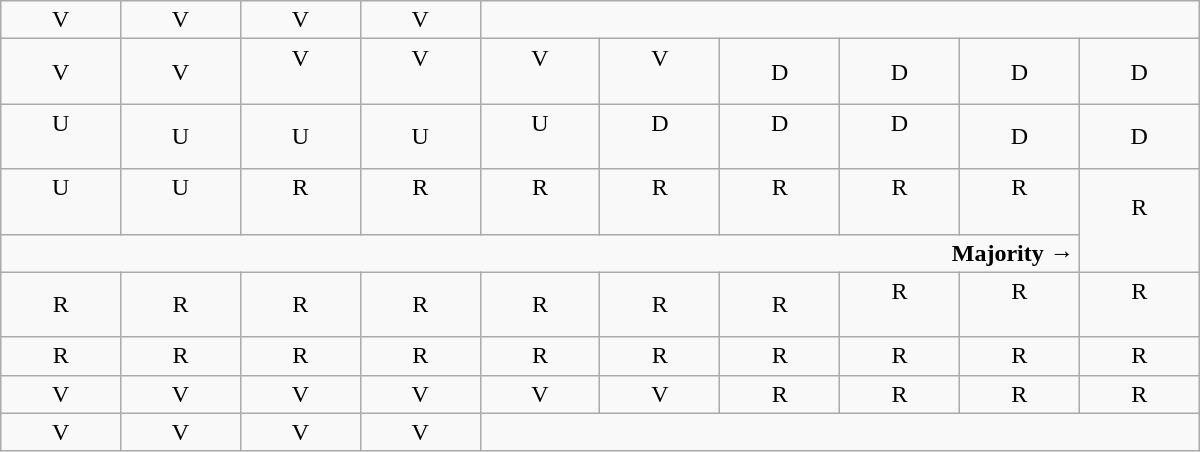<table class="wikitable" style="text-align:center" width=800px>
<tr>
<td>V</td>
<td>V</td>
<td>V</td>
<td>V</td>
<td colspan=6></td>
</tr>
<tr>
<td width=50px >V</td>
<td width=50px >V</td>
<td width=50px >V<br><br></td>
<td width=50px >V<br><br></td>
<td width=50px >V<br><br></td>
<td width=50px >V<br><br></td>
<td width=50px >D</td>
<td width=50px >D</td>
<td width=50px >D</td>
<td width=50px >D</td>
</tr>
<tr>
<td>U<br><br></td>
<td>U</td>
<td>U</td>
<td>U</td>
<td>U<br><br></td>
<td>D<br><br></td>
<td>D<br><br></td>
<td>D<br><br></td>
<td>D</td>
<td>D</td>
</tr>
<tr>
<td>U<br><br></td>
<td>U<br><br></td>
<td>R<br><br></td>
<td>R<br><br></td>
<td>R<br><br></td>
<td>R<br><br></td>
<td>R<br><br></td>
<td>R<br><br></td>
<td>R<br><br></td>
<td rowspan=2 >R<br><br></td>
</tr>
<tr>
<td colspan=9 align=right><strong>Majority →</strong></td>
</tr>
<tr>
<td>R</td>
<td>R</td>
<td>R</td>
<td>R</td>
<td>R</td>
<td>R</td>
<td>R</td>
<td>R<br><br></td>
<td>R<br><br></td>
<td>R<br><br></td>
</tr>
<tr>
<td>R</td>
<td>R</td>
<td>R</td>
<td>R</td>
<td>R</td>
<td>R</td>
<td>R</td>
<td>R</td>
<td>R</td>
<td>R</td>
</tr>
<tr>
<td>V</td>
<td>V</td>
<td>V</td>
<td>V</td>
<td>V</td>
<td>V</td>
<td>R</td>
<td>R</td>
<td>R</td>
<td>R</td>
</tr>
<tr>
<td>V</td>
<td>V</td>
<td>V</td>
<td>V</td>
<td colspan=6></td>
</tr>
</table>
